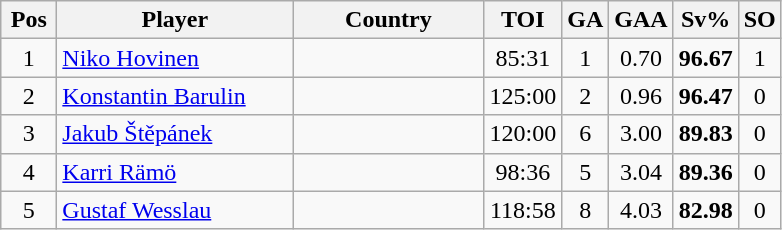<table class="wikitable sortable" style="text-align: center;">
<tr>
<th width=30>Pos</th>
<th width=150>Player</th>
<th width=120>Country</th>
<th width=20>TOI</th>
<th width=20>GA</th>
<th width=20>GAA</th>
<th width=20>Sv%</th>
<th width=20>SO</th>
</tr>
<tr>
<td>1</td>
<td align=left><a href='#'>Niko Hovinen</a></td>
<td align=left></td>
<td>85:31</td>
<td>1</td>
<td>0.70</td>
<td><strong>96.67</strong></td>
<td>1</td>
</tr>
<tr>
<td>2</td>
<td align=left><a href='#'>Konstantin Barulin</a></td>
<td align=left></td>
<td>125:00</td>
<td>2</td>
<td>0.96</td>
<td><strong>96.47</strong></td>
<td>0</td>
</tr>
<tr>
<td>3</td>
<td align=left><a href='#'>Jakub Štěpánek</a></td>
<td align=left></td>
<td>120:00</td>
<td>6</td>
<td>3.00</td>
<td><strong>89.83</strong></td>
<td>0</td>
</tr>
<tr>
<td>4</td>
<td align=left><a href='#'>Karri Rämö</a></td>
<td align=left></td>
<td>98:36</td>
<td>5</td>
<td>3.04</td>
<td><strong>89.36</strong></td>
<td>0</td>
</tr>
<tr>
<td>5</td>
<td align=left><a href='#'>Gustaf Wesslau</a></td>
<td align=left></td>
<td>118:58</td>
<td>8</td>
<td>4.03</td>
<td><strong>82.98</strong></td>
<td>0</td>
</tr>
</table>
